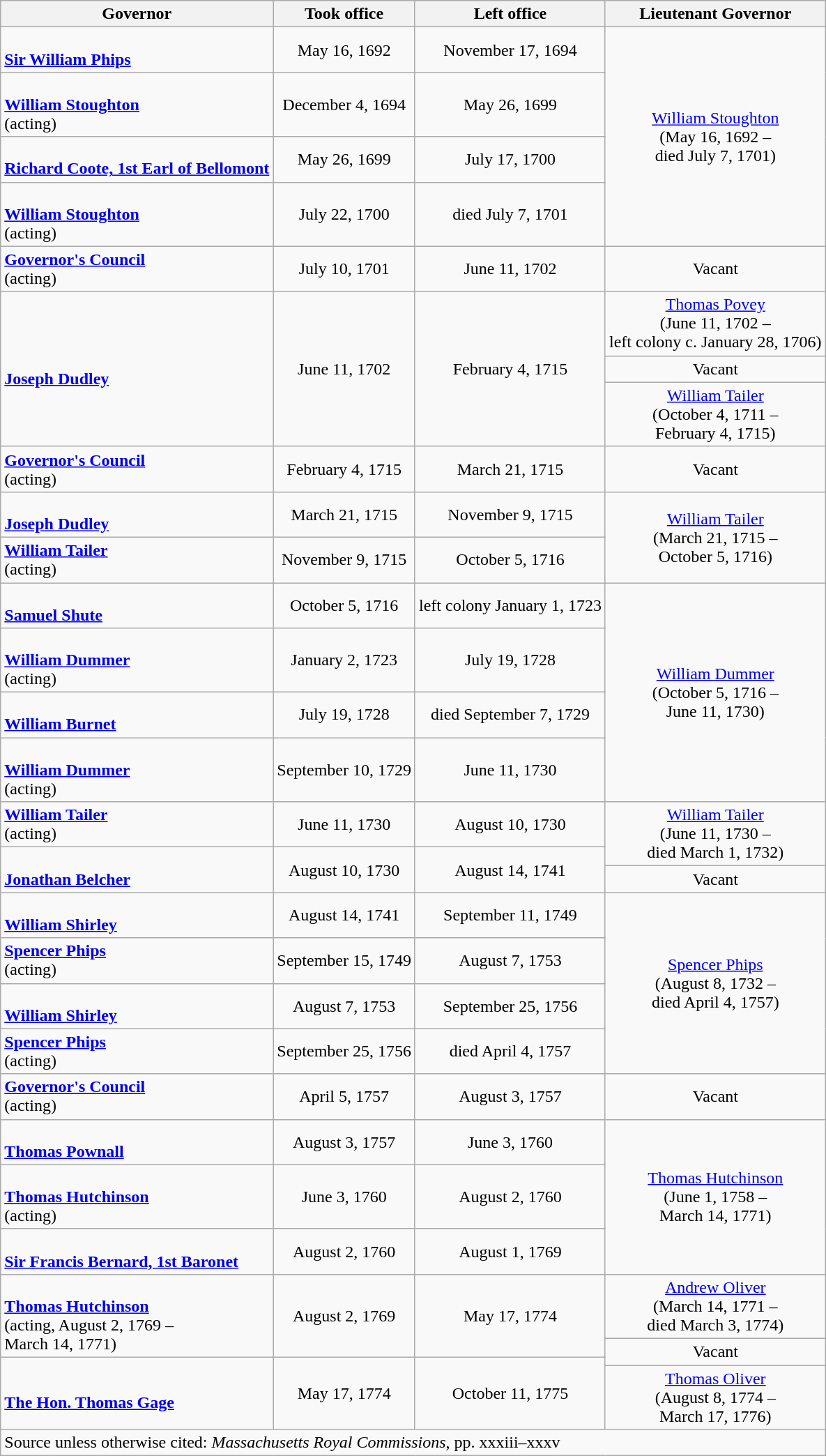<table class=wikitable style="text-align:center">
<tr>
<th scope="col">Governor</th>
<th scope="col">Took office</th>
<th scope="col">Left office</th>
<th scope="col">Lieutenant Governor</th>
</tr>
<tr style="2em">
<td align=left><br><strong><a href='#'>Sir William Phips</a></strong></td>
<td>May 16, 1692</td>
<td>November 17, 1694</td>
<td rowspan=4><a href='#'>William Stoughton</a><br>(May 16, 1692 –<br>died July 7, 1701)</td>
</tr>
<tr style="2em">
<td align=left><br><strong><a href='#'>William Stoughton</a></strong><br>(acting)</td>
<td>December 4, 1694</td>
<td>May 26, 1699</td>
</tr>
<tr style="2em">
<td align=left><br><strong><a href='#'>Richard Coote, 1st Earl of Bellomont</a></strong></td>
<td>May 26, 1699</td>
<td>July 17, 1700</td>
</tr>
<tr style="2em">
<td align=left><br><strong><a href='#'>William Stoughton</a></strong><br>(acting)</td>
<td>July 22, 1700</td>
<td>died July 7, 1701</td>
</tr>
<tr style="2em">
<td align=left><strong><a href='#'>Governor's Council</a></strong><br>(acting)</td>
<td>July 10, 1701</td>
<td>June 11, 1702</td>
<td>Vacant</td>
</tr>
<tr style="2em">
<td align=left rowspan=3><br><strong><a href='#'>Joseph Dudley</a></strong></td>
<td rowspan=3>June 11, 1702</td>
<td rowspan=3>February 4, 1715</td>
<td><a href='#'>Thomas Povey</a><br>(June 11, 1702 –<br>left colony c. January 28, 1706)</td>
</tr>
<tr style="2em">
<td>Vacant</td>
</tr>
<tr style="2em">
<td><a href='#'>William Tailer</a><br>(October 4, 1711 –<br>February 4, 1715)</td>
</tr>
<tr style="2em">
<td align=left><strong><a href='#'>Governor's Council</a></strong><br>(acting)</td>
<td>February 4, 1715</td>
<td>March 21, 1715</td>
<td>Vacant</td>
</tr>
<tr style="2em">
<td align=left><br><strong><a href='#'>Joseph Dudley</a></strong></td>
<td>March 21, 1715</td>
<td>November 9, 1715</td>
<td rowspan=2><a href='#'>William Tailer</a><br>(March 21, 1715 –<br>October 5, 1716)</td>
</tr>
<tr style="2em">
<td align=left><strong><a href='#'>William Tailer</a></strong><br>(acting)</td>
<td>November 9, 1715</td>
<td>October 5, 1716</td>
</tr>
<tr style="2em">
<td align=left><br><strong><a href='#'>Samuel Shute</a></strong></td>
<td>October 5, 1716</td>
<td>left colony January 1, 1723</td>
<td rowspan=4><a href='#'>William Dummer</a><br>(October 5, 1716 –<br>June 11, 1730)</td>
</tr>
<tr style="2em">
<td align=left><br><strong><a href='#'>William Dummer</a></strong><br>(acting)</td>
<td>January 2, 1723</td>
<td>July 19, 1728</td>
</tr>
<tr style="2em">
<td align=left><br><strong><a href='#'>William Burnet</a></strong></td>
<td>July 19, 1728</td>
<td>died September 7, 1729</td>
</tr>
<tr style="2em">
<td align=left><br><strong><a href='#'>William Dummer</a></strong><br>(acting)</td>
<td>September 10, 1729</td>
<td>June 11, 1730</td>
</tr>
<tr style="2em">
<td align=left><strong><a href='#'>William Tailer</a></strong><br>(acting)</td>
<td>June 11, 1730</td>
<td>August 10, 1730</td>
<td rowspan=2><a href='#'>William Tailer</a><br>(June 11, 1730 –<br>died March 1, 1732)</td>
</tr>
<tr style="2em">
<td align=left rowspan=3><br><strong><a href='#'>Jonathan Belcher</a></strong></td>
<td rowspan=3>August 10, 1730</td>
<td rowspan=3>August 14, 1741</td>
</tr>
<tr style="2em">
<td>Vacant</td>
</tr>
<tr style="2em">
<td rowspan=5><a href='#'>Spencer Phips</a><br>(August 8, 1732 –<br>died April 4, 1757)</td>
</tr>
<tr style="2em">
<td align=left><br><strong><a href='#'>William Shirley</a></strong></td>
<td>August 14, 1741</td>
<td>September 11, 1749</td>
</tr>
<tr style="2em">
<td align=left><strong><a href='#'>Spencer Phips</a></strong><br>(acting)</td>
<td>September 15, 1749</td>
<td>August 7, 1753</td>
</tr>
<tr style="2em">
<td align=left><br><strong><a href='#'>William Shirley</a></strong></td>
<td>August 7, 1753</td>
<td>September 25, 1756</td>
</tr>
<tr style="2em">
<td align=left><strong><a href='#'>Spencer Phips</a></strong><br>(acting)</td>
<td>September 25, 1756</td>
<td>died April 4, 1757</td>
</tr>
<tr style="2em">
<td align=left><strong><a href='#'>Governor's Council</a></strong><br>(acting)</td>
<td>April 5, 1757</td>
<td>August 3, 1757</td>
<td>Vacant</td>
</tr>
<tr style="2em">
<td align=left><br><strong><a href='#'>Thomas Pownall</a></strong></td>
<td>August 3, 1757</td>
<td>June 3, 1760</td>
<td rowspan=4><a href='#'>Thomas Hutchinson</a><br>(June 1, 1758 –<br>March 14, 1771)</td>
</tr>
<tr style="2em">
<td align=left><br><strong><a href='#'>Thomas Hutchinson</a></strong><br>(acting)</td>
<td>June 3, 1760</td>
<td>August 2, 1760</td>
</tr>
<tr style="2em">
<td align=left><br><strong><a href='#'>Sir Francis Bernard, 1st Baronet</a></strong></td>
<td>August 2, 1760</td>
<td>August 1, 1769</td>
</tr>
<tr style="2em">
<td rowspan=3 align=left><br><strong><a href='#'>Thomas Hutchinson</a></strong><br>(acting, August 2, 1769 –<br>March 14, 1771)</td>
<td rowspan=3>August 2, 1769</td>
<td rowspan=3>May 17, 1774</td>
</tr>
<tr style="2em">
<td><a href='#'>Andrew Oliver</a><br>(March 14, 1771 –<br>died March 3, 1774)</td>
</tr>
<tr style="2em">
<td rowspan=2>Vacant</td>
</tr>
<tr style="2em">
<td align=left rowspan=2><br><strong><a href='#'>The Hon. Thomas Gage</a></strong></td>
<td rowspan=2>May 17, 1774</td>
<td rowspan=2>October 11, 1775</td>
</tr>
<tr style="2em">
<td><a href='#'>Thomas Oliver</a><br>(August 8, 1774 –<br>March 17, 1776)</td>
</tr>
<tr style="2em">
<td align=left colspan=5>Source unless otherwise cited: <em>Massachusetts Royal Commissions</em>, pp. xxxiii–xxxv</td>
</tr>
</table>
